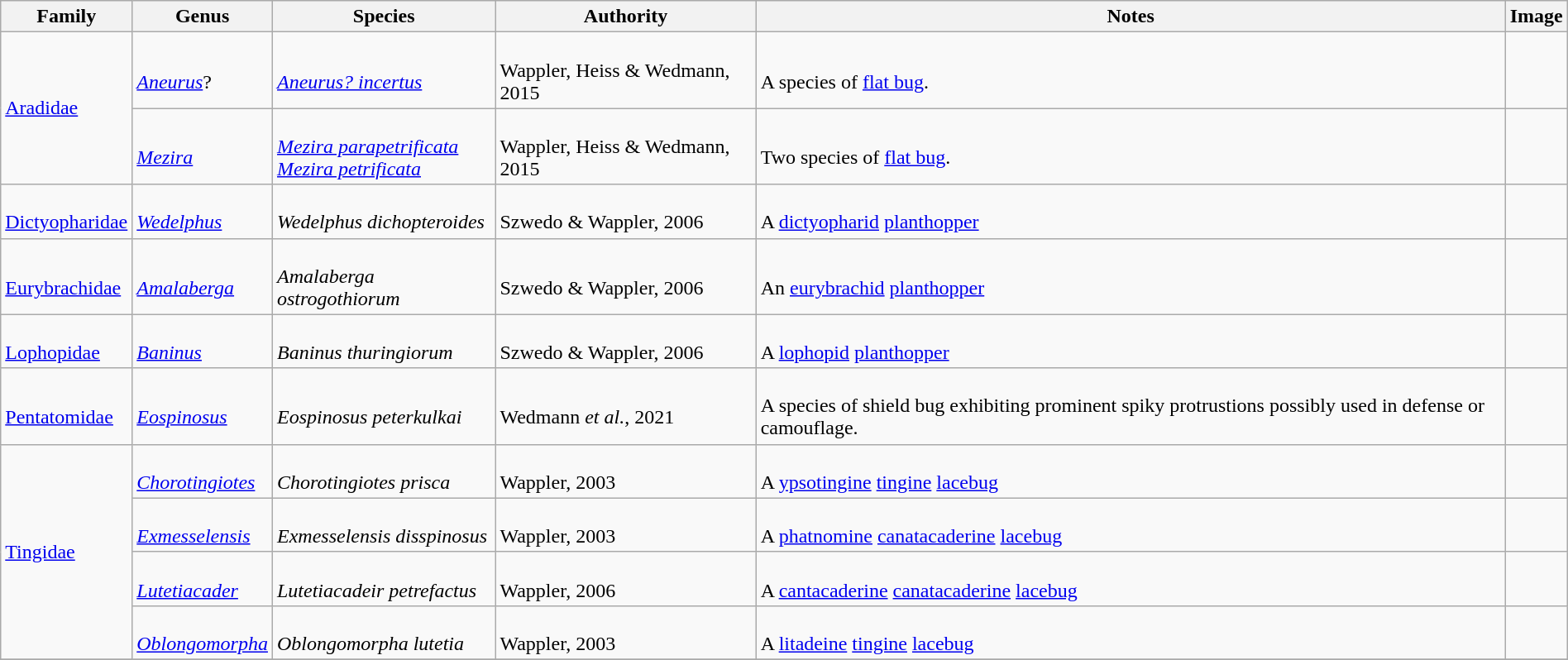<table class="wikitable" align="center" width="100%">
<tr>
<th>Family</th>
<th>Genus</th>
<th>Species</th>
<th>Authority</th>
<th>Notes</th>
<th>Image</th>
</tr>
<tr>
<td rowspan=2><a href='#'>Aradidae</a></td>
<td><br><em><a href='#'>Aneurus</a></em>?</td>
<td><br><em><a href='#'>Aneurus? incertus</a></em></td>
<td><br>Wappler, Heiss & Wedmann, 2015</td>
<td><br>A species of <a href='#'>flat bug</a>.</td>
<td></td>
</tr>
<tr>
<td><br><em><a href='#'>Mezira</a></em></td>
<td><br><em><a href='#'>Mezira parapetrificata</a></em><br><em><a href='#'>Mezira petrificata</a></em></td>
<td><br>Wappler, Heiss & Wedmann, 2015</td>
<td><br>Two species of <a href='#'>flat bug</a>.</td>
<td></td>
</tr>
<tr>
<td><br><a href='#'>Dictyopharidae</a></td>
<td><br><em><a href='#'>Wedelphus</a></em></td>
<td><br><em>Wedelphus dichopteroides</em></td>
<td><br>Szwedo & Wappler, 2006</td>
<td><br>A <a href='#'>dictyopharid</a> <a href='#'>planthopper</a></td>
<td></td>
</tr>
<tr>
<td><br><a href='#'>Eurybrachidae</a></td>
<td><br><em><a href='#'>Amalaberga</a></em></td>
<td><br><em>Amalaberga ostrogothiorum</em></td>
<td><br>Szwedo & Wappler, 2006</td>
<td><br>An <a href='#'>eurybrachid</a> <a href='#'>planthopper</a></td>
<td></td>
</tr>
<tr>
<td><br><a href='#'>Lophopidae</a></td>
<td><br><em><a href='#'>Baninus</a></em></td>
<td><br><em>Baninus thuringiorum</em></td>
<td><br>Szwedo & Wappler, 2006</td>
<td><br>A <a href='#'>lophopid</a> <a href='#'>planthopper</a></td>
<td></td>
</tr>
<tr>
<td><br><a href='#'>Pentatomidae</a></td>
<td><br><em><a href='#'>Eospinosus</a></em></td>
<td><br><em>Eospinosus peterkulkai</em></td>
<td><br>Wedmann <em>et al.</em>, 2021</td>
<td><br>A species of shield bug exhibiting prominent spiky protrustions possibly used in defense or camouflage.</td>
<td></td>
</tr>
<tr>
<td rowspan=4><a href='#'>Tingidae</a></td>
<td><br><em><a href='#'>Chorotingiotes</a></em></td>
<td><br><em>Chorotingiotes prisca</em></td>
<td><br>Wappler, 2003</td>
<td><br>A <a href='#'>ypsotingine</a> <a href='#'>tingine</a> <a href='#'>lacebug</a></td>
<td></td>
</tr>
<tr>
<td><br><em><a href='#'>Exmesselensis</a></em></td>
<td><br><em>Exmesselensis disspinosus</em></td>
<td><br>Wappler, 2003</td>
<td><br>A <a href='#'>phatnomine</a> <a href='#'>canatacaderine</a> <a href='#'>lacebug</a></td>
<td></td>
</tr>
<tr>
<td><br><em><a href='#'>Lutetiacader</a></em></td>
<td><br><em>Lutetiacadeir petrefactus</em></td>
<td><br>Wappler, 2006</td>
<td><br>A <a href='#'>cantacaderine</a> <a href='#'>canatacaderine</a> <a href='#'>lacebug</a></td>
<td></td>
</tr>
<tr>
<td><br><em><a href='#'>Oblongomorpha</a></em></td>
<td><br><em>Oblongomorpha lutetia</em></td>
<td><br>Wappler, 2003</td>
<td><br>A <a href='#'>litadeine</a> <a href='#'>tingine</a> <a href='#'>lacebug</a></td>
<td></td>
</tr>
<tr>
</tr>
</table>
